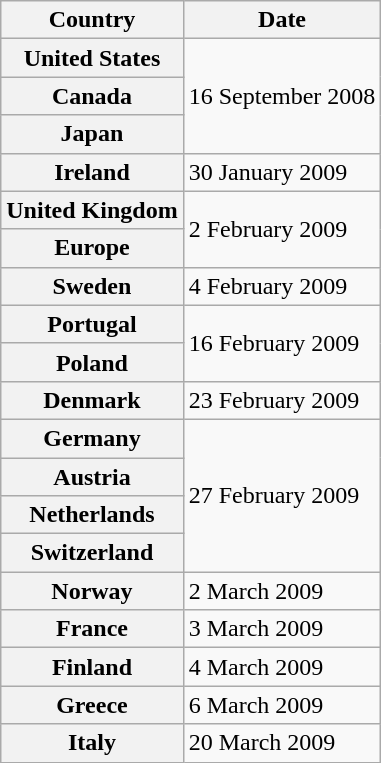<table class="wikitable plainrowheaders">
<tr>
<th>Country</th>
<th>Date</th>
</tr>
<tr>
<th scope="row">United States</th>
<td rowspan="3">16 September 2008</td>
</tr>
<tr>
<th scope="row">Canada</th>
</tr>
<tr>
<th scope="row">Japan</th>
</tr>
<tr>
<th scope="row">Ireland</th>
<td>30 January 2009</td>
</tr>
<tr>
<th scope="row">United Kingdom</th>
<td rowspan="2">2 February 2009</td>
</tr>
<tr>
<th scope="row">Europe</th>
</tr>
<tr>
<th scope="row">Sweden</th>
<td>4 February 2009</td>
</tr>
<tr>
<th scope="row">Portugal</th>
<td rowspan="2">16 February 2009</td>
</tr>
<tr>
<th scope="row">Poland</th>
</tr>
<tr>
<th scope="row">Denmark</th>
<td>23 February 2009</td>
</tr>
<tr>
<th scope="row">Germany</th>
<td rowspan="4">27 February 2009</td>
</tr>
<tr>
<th scope="row">Austria</th>
</tr>
<tr>
<th scope="row">Netherlands</th>
</tr>
<tr>
<th scope="row">Switzerland</th>
</tr>
<tr>
<th scope="row">Norway</th>
<td>2 March 2009</td>
</tr>
<tr>
<th scope="row">France</th>
<td>3 March 2009</td>
</tr>
<tr>
<th scope="row">Finland</th>
<td>4 March 2009</td>
</tr>
<tr>
<th scope="row">Greece</th>
<td>6 March 2009</td>
</tr>
<tr>
<th scope="row">Italy</th>
<td>20 March 2009</td>
</tr>
</table>
